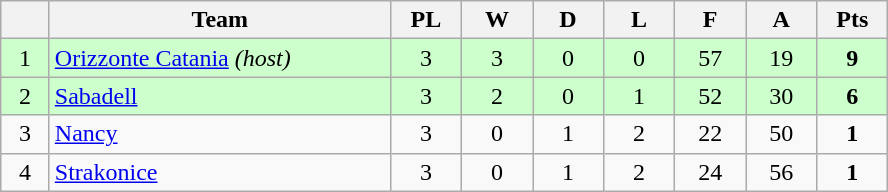<table class="wikitable" border="1" style="text-align:center">
<tr>
<th width=25></th>
<th width=220>Team</th>
<th width=40>PL</th>
<th width=40>W</th>
<th width=40>D</th>
<th width=40>L</th>
<th width=40>F</th>
<th width=40>A</th>
<th width=40>Pts</th>
</tr>
<tr style="background:#cfc;">
<td>1</td>
<td align=left> <a href='#'>Orizzonte Catania</a> <em>(host)</em></td>
<td>3</td>
<td>3</td>
<td>0</td>
<td>0</td>
<td>57</td>
<td>19</td>
<td><strong>9</strong></td>
</tr>
<tr style="background:#cfc;">
<td>2</td>
<td align=left> <a href='#'>Sabadell</a></td>
<td>3</td>
<td>2</td>
<td>0</td>
<td>1</td>
<td>52</td>
<td>30</td>
<td><strong>6</strong></td>
</tr>
<tr>
<td>3</td>
<td align=left> <a href='#'>Nancy</a></td>
<td>3</td>
<td>0</td>
<td>1</td>
<td>2</td>
<td>22</td>
<td>50</td>
<td><strong>1</strong></td>
</tr>
<tr>
<td>4</td>
<td align=left> <a href='#'>Strakonice</a></td>
<td>3</td>
<td>0</td>
<td>1</td>
<td>2</td>
<td>24</td>
<td>56</td>
<td><strong>1</strong></td>
</tr>
</table>
